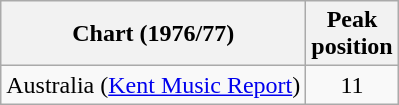<table class="wikitable">
<tr>
<th align="left">Chart (1976/77)</th>
<th align="left">Peak<br>position</th>
</tr>
<tr>
<td align="left">Australia (<a href='#'>Kent Music Report</a>)</td>
<td style="text-align:center;">11</td>
</tr>
</table>
